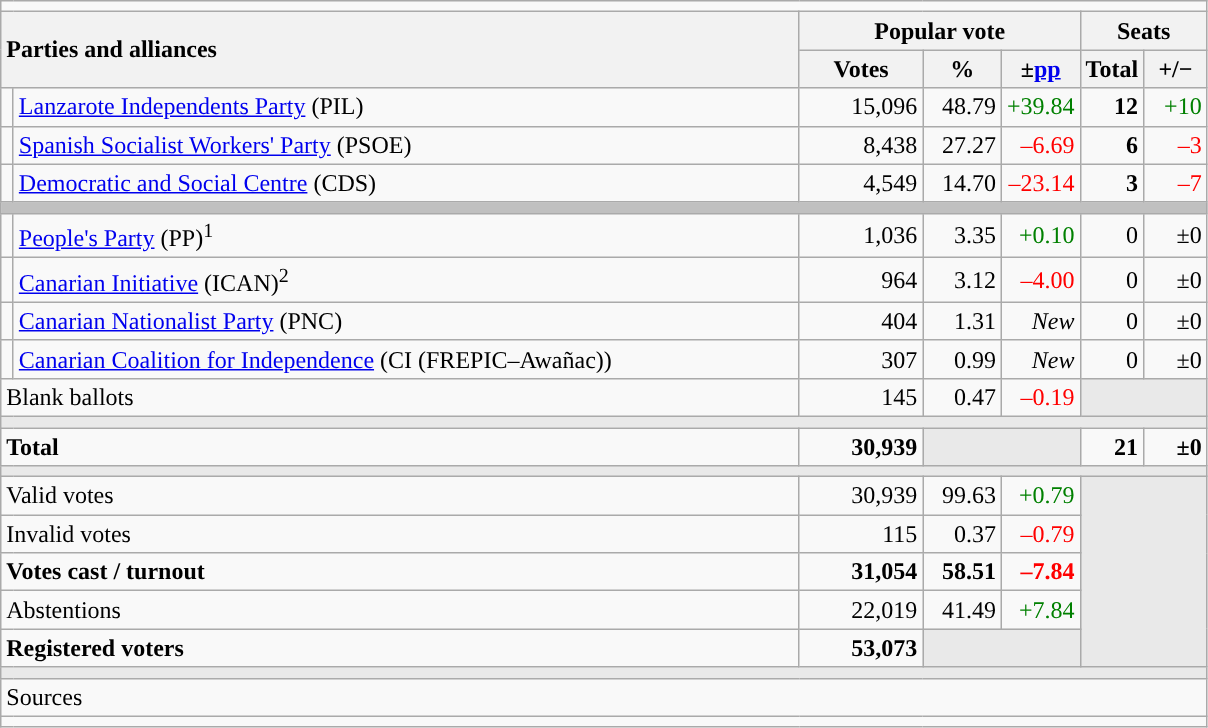<table class="wikitable" style="text-align:right;">
<tr>
<td colspan="7"></td>
</tr>
<tr>
<th style="text-align:left;" rowspan="2" colspan="2" width="525">Parties and alliances</th>
<th colspan="3">Popular vote</th>
<th colspan="2">Seats</th>
</tr>
<tr>
<th width="75">Votes</th>
<th width="45">%</th>
<th width="45">±<a href='#'>pp</a></th>
<th width="35">Total</th>
<th width="35">+/−</th>
</tr>
<tr>
<td width="1" style="color:inherit;background:"></td>
<td align="left"><a href='#'>Lanzarote Independents Party</a> (PIL)</td>
<td>15,096</td>
<td>48.79</td>
<td style="color:green;">+39.84</td>
<td><strong>12</strong></td>
<td style="color:green;">+10</td>
</tr>
<tr>
<td style="color:inherit;background:"></td>
<td align="left"><a href='#'>Spanish Socialist Workers' Party</a> (PSOE)</td>
<td>8,438</td>
<td>27.27</td>
<td style="color:red;">–6.69</td>
<td><strong>6</strong></td>
<td style="color:red;">–3</td>
</tr>
<tr>
<td style="color:inherit;background:"></td>
<td align="left"><a href='#'>Democratic and Social Centre</a> (CDS)</td>
<td>4,549</td>
<td>14.70</td>
<td style="color:red;">–23.14</td>
<td><strong>3</strong></td>
<td style="color:red;">–7</td>
</tr>
<tr>
<td colspan="7" bgcolor="#C0C0C0"></td>
</tr>
<tr>
<td style="color:inherit;background:"></td>
<td align="left"><a href='#'>People's Party</a> (PP)<sup>1</sup></td>
<td>1,036</td>
<td>3.35</td>
<td style="color:green;">+0.10</td>
<td>0</td>
<td>±0</td>
</tr>
<tr>
<td style="color:inherit;background:"></td>
<td align="left"><a href='#'>Canarian Initiative</a> (ICAN)<sup>2</sup></td>
<td>964</td>
<td>3.12</td>
<td style="color:red;">–4.00</td>
<td>0</td>
<td>±0</td>
</tr>
<tr>
<td style="color:inherit;background:"></td>
<td align="left"><a href='#'>Canarian Nationalist Party</a> (PNC)</td>
<td>404</td>
<td>1.31</td>
<td><em>New</em></td>
<td>0</td>
<td>±0</td>
</tr>
<tr>
<td style="color:inherit;background:"></td>
<td align="left"><a href='#'>Canarian Coalition for Independence</a> (CI (FREPIC–Awañac))</td>
<td>307</td>
<td>0.99</td>
<td><em>New</em></td>
<td>0</td>
<td>±0</td>
</tr>
<tr>
<td align="left" colspan="2">Blank ballots</td>
<td>145</td>
<td>0.47</td>
<td style="color:red;">–0.19</td>
<td bgcolor="#E9E9E9" colspan="2"></td>
</tr>
<tr>
<td colspan="7" bgcolor="#E9E9E9"></td>
</tr>
<tr style="font-weight:bold;">
<td align="left" colspan="2">Total</td>
<td>30,939</td>
<td bgcolor="#E9E9E9" colspan="2"></td>
<td>21</td>
<td>±0</td>
</tr>
<tr>
<td colspan="7" bgcolor="#E9E9E9"></td>
</tr>
<tr>
<td align="left" colspan="2">Valid votes</td>
<td>30,939</td>
<td>99.63</td>
<td style="color:green;">+0.79</td>
<td bgcolor="#E9E9E9" colspan="2" rowspan="5"></td>
</tr>
<tr>
<td align="left" colspan="2">Invalid votes</td>
<td>115</td>
<td>0.37</td>
<td style="color:red;">–0.79</td>
</tr>
<tr style="font-weight:bold;">
<td align="left" colspan="2">Votes cast / turnout</td>
<td>31,054</td>
<td>58.51</td>
<td style="color:red;">–7.84</td>
</tr>
<tr>
<td align="left" colspan="2">Abstentions</td>
<td>22,019</td>
<td>41.49</td>
<td style="color:green;">+7.84</td>
</tr>
<tr style="font-weight:bold;">
<td align="left" colspan="2">Registered voters</td>
<td>53,073</td>
<td bgcolor="#E9E9E9" colspan="2"></td>
</tr>
<tr>
<td colspan="7" bgcolor="#E9E9E9"></td>
</tr>
<tr>
<td align="left" colspan="7">Sources</td>
</tr>
<tr>
<td colspan="7" style="text-align:left; max-width:790px;"></td>
</tr>
</table>
